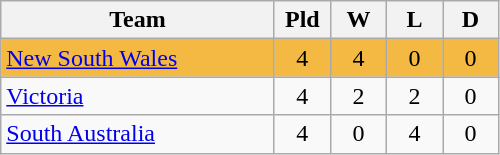<table class="wikitable" style="text-align:center;">
<tr>
<th width=175>Team</th>
<th style="width:30px;" abbr="Played">Pld</th>
<th style="width:30px;" abbr="Won">W</th>
<th style="width:30px;" abbr="Lost">L</th>
<th style="width:30px;" abbr="Drawn">D</th>
</tr>
<tr style="background:#f4b942;">
<td style="text-align:left;"><a href='#'>New South Wales</a></td>
<td>4</td>
<td>4</td>
<td>0</td>
<td>0</td>
</tr>
<tr>
<td style="text-align:left;"><a href='#'>Victoria</a></td>
<td>4</td>
<td>2</td>
<td>2</td>
<td>0</td>
</tr>
<tr>
<td style="text-align:left;"><a href='#'>South Australia</a></td>
<td>4</td>
<td>0</td>
<td>4</td>
<td>0</td>
</tr>
</table>
